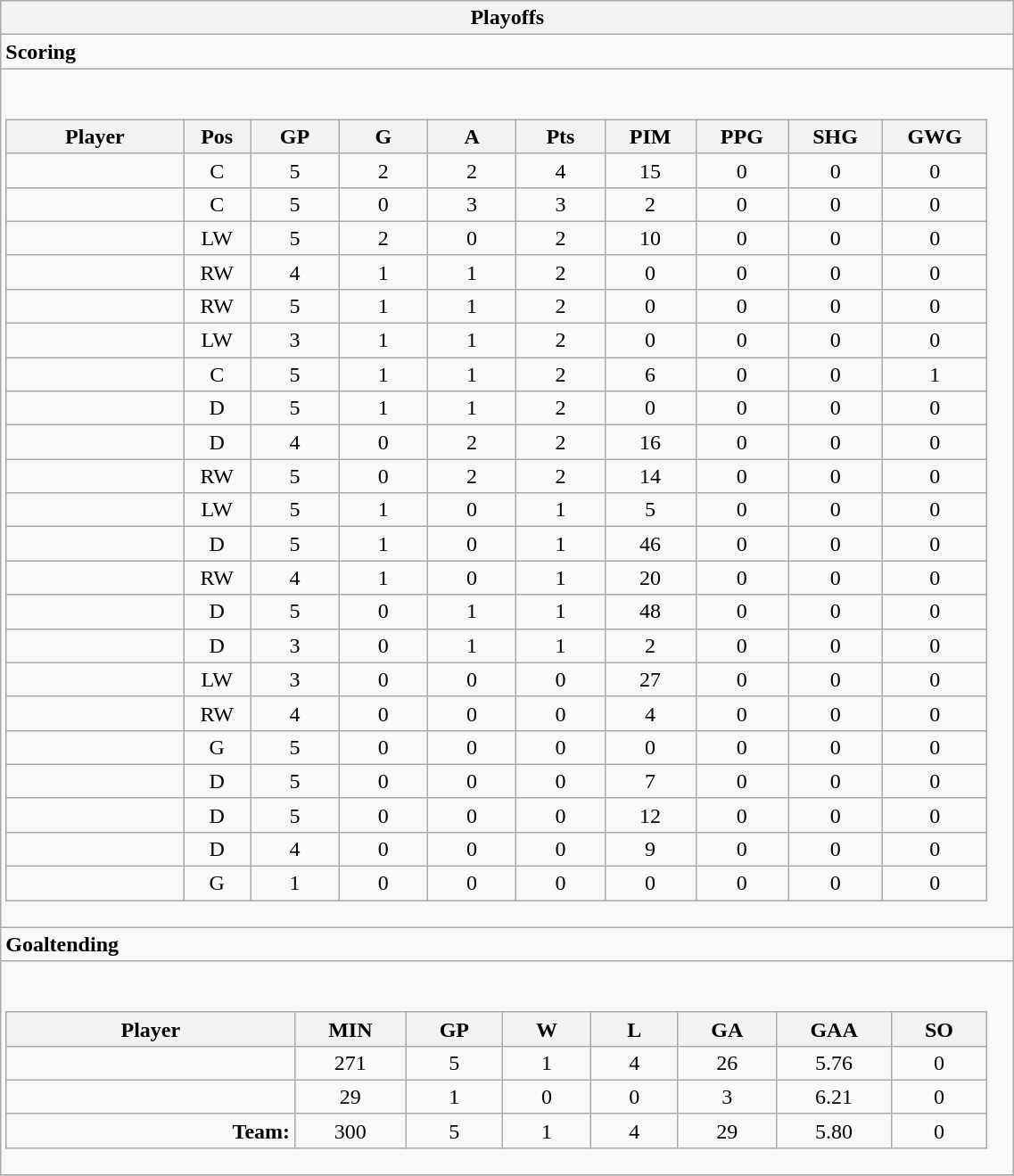<table class="wikitable collapsible " width="60%" border="1">
<tr>
<th>Playoffs</th>
</tr>
<tr>
<td class="tocccolors"><strong>Scoring</strong></td>
</tr>
<tr>
<td><br><table class="wikitable sortable">
<tr ALIGN="center">
<th bgcolor="#DDDDFF" width="10%">Player</th>
<th bgcolor="#DDDDFF" width="3%" title="Position">Pos</th>
<th bgcolor="#DDDDFF" width="5%" title="Games played">GP</th>
<th bgcolor="#DDDDFF" width="5%" title="Goals">G</th>
<th bgcolor="#DDDDFF" width="5%" title="Assists">A</th>
<th bgcolor="#DDDDFF" width="5%" title="Points">Pts</th>
<th bgcolor="#DDDDFF" width="5%" title="Penalties in Minutes">PIM</th>
<th bgcolor="#DDDDFF" width="5%" title="Power play goals">PPG</th>
<th bgcolor="#DDDDFF" width="5%" title="Short-handed goals">SHG</th>
<th bgcolor="#DDDDFF" width="5%" title="Game-winning goals">GWG</th>
</tr>
<tr align="center">
<td align="right"></td>
<td>C</td>
<td>5</td>
<td>2</td>
<td>2</td>
<td>4</td>
<td>15</td>
<td>0</td>
<td>0</td>
<td>0</td>
</tr>
<tr align="center">
<td align="right"></td>
<td>C</td>
<td>5</td>
<td>0</td>
<td>3</td>
<td>3</td>
<td>2</td>
<td>0</td>
<td>0</td>
<td>0</td>
</tr>
<tr align="center">
<td align="right"></td>
<td>LW</td>
<td>5</td>
<td>2</td>
<td>0</td>
<td>2</td>
<td>10</td>
<td>0</td>
<td>0</td>
<td>0</td>
</tr>
<tr align="center">
<td align="right"></td>
<td>RW</td>
<td>4</td>
<td>1</td>
<td>1</td>
<td>2</td>
<td>0</td>
<td>0</td>
<td>0</td>
<td>0</td>
</tr>
<tr align="center">
<td align="right"></td>
<td>RW</td>
<td>5</td>
<td>1</td>
<td>1</td>
<td>2</td>
<td>0</td>
<td>0</td>
<td>0</td>
<td>0</td>
</tr>
<tr align="center">
<td align="right"></td>
<td>LW</td>
<td>3</td>
<td>1</td>
<td>1</td>
<td>2</td>
<td>0</td>
<td>0</td>
<td>0</td>
<td>0</td>
</tr>
<tr align="center">
<td align="right"></td>
<td>C</td>
<td>5</td>
<td>1</td>
<td>1</td>
<td>2</td>
<td>6</td>
<td>0</td>
<td>0</td>
<td>1</td>
</tr>
<tr align="center">
<td align="right"></td>
<td>D</td>
<td>5</td>
<td>1</td>
<td>1</td>
<td>2</td>
<td>0</td>
<td>0</td>
<td>0</td>
<td>0</td>
</tr>
<tr align="center">
<td align="right"></td>
<td>D</td>
<td>4</td>
<td>0</td>
<td>2</td>
<td>2</td>
<td>16</td>
<td>0</td>
<td>0</td>
<td>0</td>
</tr>
<tr align="center">
<td align="right"></td>
<td>RW</td>
<td>5</td>
<td>0</td>
<td>2</td>
<td>2</td>
<td>14</td>
<td>0</td>
<td>0</td>
<td>0</td>
</tr>
<tr align="center">
<td align="right"></td>
<td>LW</td>
<td>5</td>
<td>1</td>
<td>0</td>
<td>1</td>
<td>5</td>
<td>0</td>
<td>0</td>
<td>0</td>
</tr>
<tr align="center">
<td align="right"></td>
<td>D</td>
<td>5</td>
<td>1</td>
<td>0</td>
<td>1</td>
<td>46</td>
<td>0</td>
<td>0</td>
<td>0</td>
</tr>
<tr align="center">
<td align="right"></td>
<td>RW</td>
<td>4</td>
<td>1</td>
<td>0</td>
<td>1</td>
<td>20</td>
<td>0</td>
<td>0</td>
<td>0</td>
</tr>
<tr align="center">
<td align="right"></td>
<td>D</td>
<td>5</td>
<td>0</td>
<td>1</td>
<td>1</td>
<td>48</td>
<td>0</td>
<td>0</td>
<td>0</td>
</tr>
<tr align="center">
<td align="right"></td>
<td>D</td>
<td>3</td>
<td>0</td>
<td>1</td>
<td>1</td>
<td>2</td>
<td>0</td>
<td>0</td>
<td>0</td>
</tr>
<tr align="center">
<td align="right"></td>
<td>LW</td>
<td>3</td>
<td>0</td>
<td>0</td>
<td>0</td>
<td>27</td>
<td>0</td>
<td>0</td>
<td>0</td>
</tr>
<tr align="center">
<td align="right"></td>
<td>RW</td>
<td>4</td>
<td>0</td>
<td>0</td>
<td>0</td>
<td>4</td>
<td>0</td>
<td>0</td>
<td>0</td>
</tr>
<tr align="center">
<td align="right"></td>
<td>G</td>
<td>5</td>
<td>0</td>
<td>0</td>
<td>0</td>
<td>0</td>
<td>0</td>
<td>0</td>
<td>0</td>
</tr>
<tr align="center">
<td align="right"></td>
<td>D</td>
<td>5</td>
<td>0</td>
<td>0</td>
<td>0</td>
<td>7</td>
<td>0</td>
<td>0</td>
<td>0</td>
</tr>
<tr align="center">
<td align="right"></td>
<td>D</td>
<td>5</td>
<td>0</td>
<td>0</td>
<td>0</td>
<td>12</td>
<td>0</td>
<td>0</td>
<td>0</td>
</tr>
<tr align="center">
<td align="right"></td>
<td>D</td>
<td>4</td>
<td>0</td>
<td>0</td>
<td>0</td>
<td>9</td>
<td>0</td>
<td>0</td>
<td>0</td>
</tr>
<tr align="center">
<td align="right"></td>
<td>G</td>
<td>1</td>
<td>0</td>
<td>0</td>
<td>0</td>
<td>0</td>
<td>0</td>
<td>0</td>
<td>0</td>
</tr>
</table>
</td>
</tr>
<tr>
<td class="toccolors"><strong>Goaltending</strong></td>
</tr>
<tr>
<td><br><table class="wikitable sortable">
<tr>
<th bgcolor="#DDDDFF" width="10%">Player</th>
<th width="3%" bgcolor="#DDDDFF" title="Minutes played">MIN</th>
<th width="3%" bgcolor="#DDDDFF" title="Games played in">GP</th>
<th width="3%" bgcolor="#DDDDFF" title="Wins">W</th>
<th width="3%" bgcolor="#DDDDFF"title="Losses">L</th>
<th width="3%" bgcolor="#DDDDFF" title="Goals against">GA</th>
<th width="3%" bgcolor="#DDDDFF" title="Goals against average">GAA</th>
<th width="3%" bgcolor="#DDDDFF" title="Shut-outs">SO</th>
</tr>
<tr align="center">
<td align="right"></td>
<td>271</td>
<td>5</td>
<td>1</td>
<td>4</td>
<td>26</td>
<td>5.76</td>
<td>0</td>
</tr>
<tr align="center">
<td align="right"></td>
<td>29</td>
<td>1</td>
<td>0</td>
<td>0</td>
<td>3</td>
<td>6.21</td>
<td>0</td>
</tr>
<tr align="center">
<td align="right"><strong>Team:</strong></td>
<td>300</td>
<td>5</td>
<td>1</td>
<td>4</td>
<td>29</td>
<td>5.80</td>
<td>0</td>
</tr>
</table>
</td>
</tr>
<tr>
</tr>
</table>
